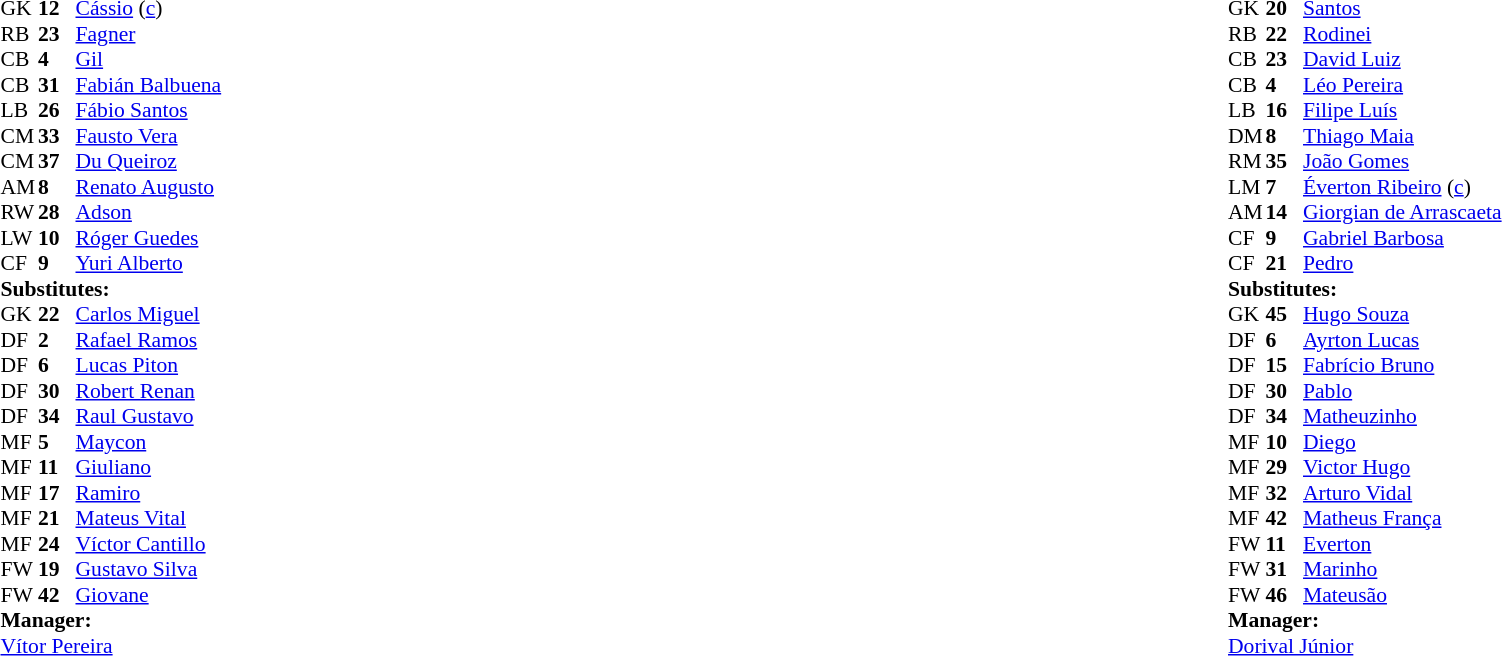<table width="100%">
<tr>
<td valign="top" width="40%"><br><table style="font-size:90%;" cellspacing="0" cellpadding="0">
<tr>
<th width="25"></th>
<th width="25"></th>
</tr>
<tr>
<td>GK</td>
<td><strong>12</strong></td>
<td> <a href='#'>Cássio</a> (<a href='#'>c</a>)</td>
</tr>
<tr>
<td>RB</td>
<td><strong>23</strong></td>
<td> <a href='#'>Fagner</a></td>
<td></td>
</tr>
<tr>
<td>CB</td>
<td><strong>4</strong></td>
<td> <a href='#'>Gil</a></td>
</tr>
<tr>
<td>CB</td>
<td><strong>31</strong></td>
<td> <a href='#'>Fabián Balbuena</a></td>
</tr>
<tr>
<td>LB</td>
<td><strong>26</strong></td>
<td> <a href='#'>Fábio Santos</a></td>
</tr>
<tr>
<td>CM</td>
<td><strong>33</strong></td>
<td> <a href='#'>Fausto Vera</a></td>
</tr>
<tr>
<td>CM</td>
<td><strong>37</strong></td>
<td> <a href='#'>Du Queiroz</a></td>
<td></td>
<td></td>
</tr>
<tr>
<td>AM</td>
<td><strong>8</strong></td>
<td> <a href='#'>Renato Augusto</a></td>
<td></td>
<td></td>
</tr>
<tr>
<td>RW</td>
<td><strong>28</strong></td>
<td> <a href='#'>Adson</a></td>
<td></td>
<td></td>
</tr>
<tr>
<td>LW</td>
<td><strong>10</strong></td>
<td> <a href='#'>Róger Guedes</a></td>
<td></td>
<td></td>
</tr>
<tr>
<td>CF</td>
<td><strong>9</strong></td>
<td> <a href='#'>Yuri Alberto</a></td>
<td></td>
</tr>
<tr>
<td colspan=3><strong>Substitutes:</strong></td>
</tr>
<tr>
<td>GK</td>
<td><strong>22</strong></td>
<td> <a href='#'>Carlos Miguel</a></td>
</tr>
<tr>
<td>DF</td>
<td><strong>2</strong></td>
<td> <a href='#'>Rafael Ramos</a></td>
</tr>
<tr>
<td>DF</td>
<td><strong>6</strong></td>
<td> <a href='#'>Lucas Piton</a></td>
</tr>
<tr>
<td>DF</td>
<td><strong>30</strong></td>
<td> <a href='#'>Robert Renan</a></td>
</tr>
<tr>
<td>DF</td>
<td><strong>34</strong></td>
<td> <a href='#'>Raul Gustavo</a></td>
</tr>
<tr>
<td>MF</td>
<td><strong>5</strong></td>
<td> <a href='#'>Maycon</a></td>
</tr>
<tr>
<td>MF</td>
<td><strong>11</strong></td>
<td> <a href='#'>Giuliano</a></td>
<td></td>
<td></td>
</tr>
<tr>
<td>MF</td>
<td><strong>17</strong></td>
<td> <a href='#'>Ramiro</a></td>
<td></td>
<td></td>
</tr>
<tr>
<td>MF</td>
<td><strong>21</strong></td>
<td> <a href='#'>Mateus Vital</a></td>
<td></td>
<td></td>
</tr>
<tr>
<td>MF</td>
<td><strong>24</strong></td>
<td> <a href='#'>Víctor Cantillo</a></td>
</tr>
<tr>
<td>FW</td>
<td><strong>19</strong></td>
<td> <a href='#'>Gustavo Silva</a></td>
<td></td>
<td></td>
</tr>
<tr>
<td>FW</td>
<td><strong>42</strong></td>
<td> <a href='#'>Giovane</a></td>
</tr>
<tr>
<td colspan=3><strong>Manager:</strong></td>
</tr>
<tr>
<td colspan=4> <a href='#'>Vítor Pereira</a></td>
</tr>
</table>
</td>
<td valign="top" width="50%"><br><table style="font-size:90%;" cellspacing="0" cellpadding="0" align="center">
<tr>
<th width=25></th>
<th width=25></th>
</tr>
<tr>
<td>GK</td>
<td><strong>20</strong></td>
<td> <a href='#'>Santos</a></td>
</tr>
<tr>
<td>RB</td>
<td><strong>22</strong></td>
<td> <a href='#'>Rodinei</a></td>
</tr>
<tr>
<td>CB</td>
<td><strong>23</strong></td>
<td> <a href='#'>David Luiz</a></td>
</tr>
<tr>
<td>CB</td>
<td><strong>4</strong></td>
<td> <a href='#'>Léo Pereira</a></td>
</tr>
<tr>
<td>LB</td>
<td><strong>16</strong></td>
<td> <a href='#'>Filipe Luís</a></td>
</tr>
<tr>
<td>DM</td>
<td><strong>8</strong></td>
<td> <a href='#'>Thiago Maia</a></td>
</tr>
<tr>
<td>RM</td>
<td><strong>35</strong></td>
<td> <a href='#'>João Gomes</a></td>
<td></td>
<td></td>
</tr>
<tr>
<td>LM</td>
<td><strong>7</strong></td>
<td> <a href='#'>Éverton Ribeiro</a> (<a href='#'>c</a>)</td>
<td></td>
<td></td>
</tr>
<tr>
<td>AM</td>
<td><strong>14</strong></td>
<td> <a href='#'>Giorgian de Arrascaeta</a></td>
<td></td>
<td></td>
</tr>
<tr>
<td>CF</td>
<td><strong>9</strong></td>
<td> <a href='#'>Gabriel Barbosa</a></td>
<td></td>
<td></td>
</tr>
<tr>
<td>CF</td>
<td><strong>21</strong></td>
<td> <a href='#'>Pedro</a></td>
</tr>
<tr>
<td colspan=3><strong>Substitutes:</strong></td>
</tr>
<tr>
<td>GK</td>
<td><strong>45</strong></td>
<td> <a href='#'>Hugo Souza</a></td>
</tr>
<tr>
<td>DF</td>
<td><strong>6</strong></td>
<td> <a href='#'>Ayrton Lucas</a></td>
</tr>
<tr>
<td>DF</td>
<td><strong>15</strong></td>
<td> <a href='#'>Fabrício Bruno</a></td>
<td></td>
<td></td>
</tr>
<tr>
<td>DF</td>
<td><strong>30</strong></td>
<td> <a href='#'>Pablo</a></td>
</tr>
<tr>
<td>DF</td>
<td><strong>34</strong></td>
<td> <a href='#'>Matheuzinho</a></td>
</tr>
<tr>
<td>MF</td>
<td><strong>10</strong></td>
<td> <a href='#'>Diego</a></td>
</tr>
<tr>
<td>MF</td>
<td><strong>29</strong></td>
<td> <a href='#'>Victor Hugo</a></td>
<td></td>
<td></td>
</tr>
<tr>
<td>MF</td>
<td><strong>32</strong></td>
<td> <a href='#'>Arturo Vidal</a></td>
<td></td>
<td></td>
</tr>
<tr>
<td>MF</td>
<td><strong>42</strong></td>
<td> <a href='#'>Matheus França</a></td>
</tr>
<tr>
<td>FW</td>
<td><strong>11</strong></td>
<td> <a href='#'>Everton</a></td>
<td></td>
<td></td>
</tr>
<tr>
<td>FW</td>
<td><strong>31</strong></td>
<td> <a href='#'>Marinho</a></td>
</tr>
<tr>
<td>FW</td>
<td><strong>46</strong></td>
<td> <a href='#'>Mateusão</a></td>
</tr>
<tr>
<td colspan=3><strong>Manager:</strong></td>
</tr>
<tr>
<td colspan="4"> <a href='#'>Dorival Júnior</a></td>
</tr>
</table>
</td>
</tr>
</table>
